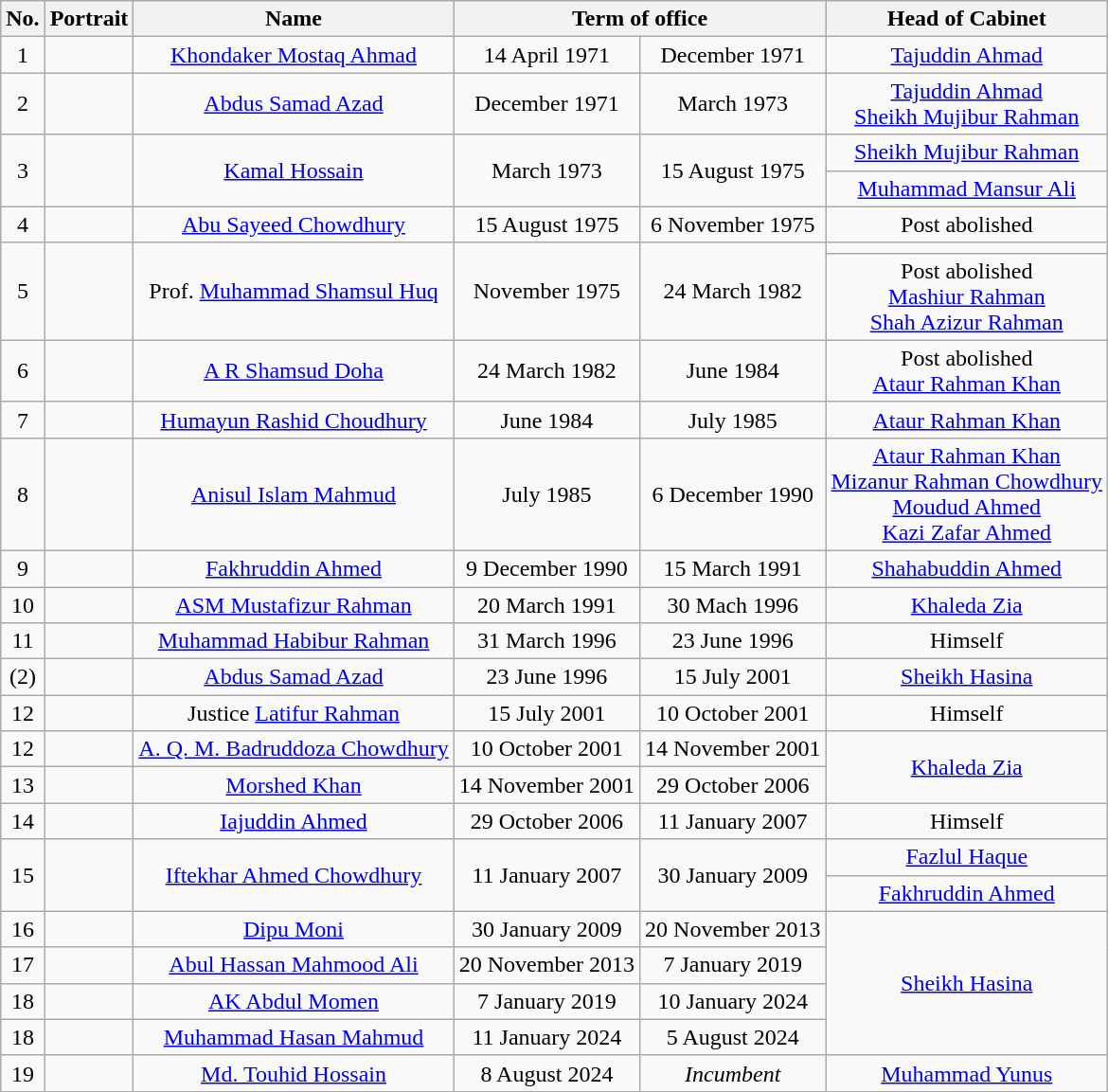<table class="wikitable" style="text-align:center">
<tr>
<th>No.</th>
<th>Portrait</th>
<th>Name</th>
<th colspan=2>Term of office</th>
<th>Head of Cabinet</th>
</tr>
<tr>
<td>1</td>
<td></td>
<td><a href='#'>Khondaker Mostaq Ahmad</a></td>
<td>14 April 1971</td>
<td>December 1971</td>
<td rowspan="2"><a href='#'>Tajuddin Ahmad</a></td>
</tr>
<tr>
<td rowspan="2">2</td>
<td rowspan="2"></td>
<td rowspan="2"><a href='#'>Abdus Samad Azad</a></td>
<td rowspan="2">December 1971</td>
<td rowspan="2">March 1973</td>
</tr>
<tr>
<td><a href='#'>Tajuddin Ahmad</a><br><a href='#'>Sheikh Mujibur Rahman</a></td>
</tr>
<tr>
<td rowspan="2">3</td>
<td rowspan="2"></td>
<td rowspan="2"><a href='#'>Kamal Hossain</a></td>
<td rowspan="2">March 1973</td>
<td rowspan="2">15 August 1975</td>
<td><a href='#'>Sheikh Mujibur Rahman</a></td>
</tr>
<tr>
<td><a href='#'>Muhammad Mansur Ali</a></td>
</tr>
<tr>
<td>4</td>
<td></td>
<td><a href='#'>Abu Sayeed Chowdhury</a></td>
<td>15 August 1975</td>
<td>6 November 1975</td>
<td>Post abolished</td>
</tr>
<tr>
<td rowspan="2">5</td>
<td rowspan="2"></td>
<td rowspan="2">Prof. <a href='#'>Muhammad Shamsul Huq</a></td>
<td rowspan="2">November 1975</td>
<td rowspan="2">24 March 1982</td>
<td></td>
</tr>
<tr>
<td>Post abolished<br><a href='#'>Mashiur Rahman</a><br><a href='#'>Shah Azizur Rahman</a></td>
</tr>
<tr>
<td>6</td>
<td></td>
<td><a href='#'>A R Shamsud Doha</a></td>
<td>24 March 1982</td>
<td>June 1984</td>
<td>Post abolished<br><a href='#'>Ataur Rahman Khan</a></td>
</tr>
<tr>
<td>7</td>
<td></td>
<td><a href='#'>Humayun Rashid Choudhury</a></td>
<td>June 1984</td>
<td>July 1985</td>
<td rowspan="2"><a href='#'>Ataur Rahman Khan</a></td>
</tr>
<tr>
<td rowspan="2">8</td>
<td rowspan="2"></td>
<td rowspan="2"><a href='#'>Anisul Islam Mahmud</a></td>
<td rowspan="2">July 1985</td>
<td rowspan="2">6 December 1990</td>
</tr>
<tr>
<td><a href='#'>Ataur Rahman Khan</a><br><a href='#'>Mizanur Rahman Chowdhury</a><br><a href='#'>Moudud Ahmed</a><br><a href='#'>Kazi Zafar Ahmed</a></td>
</tr>
<tr>
<td>9</td>
<td></td>
<td><a href='#'>Fakhruddin Ahmed</a></td>
<td>9 December 1990</td>
<td>15 March 1991</td>
<td><a href='#'>Shahabuddin Ahmed</a></td>
</tr>
<tr>
<td>10</td>
<td></td>
<td><a href='#'>ASM Mustafizur Rahman</a></td>
<td>20 March 1991</td>
<td>30 Mach 1996</td>
<td><a href='#'>Khaleda Zia</a></td>
</tr>
<tr>
<td>11</td>
<td></td>
<td><a href='#'>Muhammad Habibur Rahman</a></td>
<td>31 March 1996</td>
<td>23 June 1996</td>
<td>Himself</td>
</tr>
<tr>
<td>(2)</td>
<td></td>
<td><a href='#'>Abdus Samad Azad</a></td>
<td>23 June 1996</td>
<td>15 July 2001</td>
<td><a href='#'>Sheikh Hasina</a></td>
</tr>
<tr>
<td>12</td>
<td></td>
<td>Justice <a href='#'>Latifur Rahman</a></td>
<td>15 July 2001</td>
<td>10 October 2001</td>
<td>Himself</td>
</tr>
<tr>
<td>12</td>
<td></td>
<td><a href='#'>A. Q. M. Badruddoza Chowdhury</a></td>
<td>10 October 2001</td>
<td>14 November 2001</td>
<td rowspan="2"><a href='#'>Khaleda Zia</a></td>
</tr>
<tr>
<td>13</td>
<td></td>
<td><a href='#'>Morshed Khan</a></td>
<td>14 November 2001</td>
<td>29 October 2006</td>
</tr>
<tr>
<td>14</td>
<td></td>
<td><a href='#'>Iajuddin Ahmed</a></td>
<td>29 October 2006</td>
<td>11 January 2007</td>
<td>Himself</td>
</tr>
<tr>
<td rowspan="3">15</td>
<td rowspan="3"></td>
<td rowspan="3"><a href='#'>Iftekhar Ahmed Chowdhury</a></td>
<td rowspan="3">11 January 2007</td>
<td rowspan="3">30 January 2009</td>
<td><a href='#'>Fazlul Haque</a></td>
</tr>
<tr>
<td><a href='#'>Fakhruddin Ahmed</a></td>
</tr>
<tr>
<td rowspan="5"><a href='#'>Sheikh Hasina</a></td>
</tr>
<tr>
<td>16</td>
<td></td>
<td><a href='#'>Dipu Moni</a></td>
<td>30 January 2009</td>
<td>20 November 2013</td>
</tr>
<tr>
<td>17</td>
<td></td>
<td><a href='#'>Abul Hassan Mahmood Ali</a></td>
<td>20 November 2013</td>
<td>7 January 2019</td>
</tr>
<tr>
<td>18</td>
<td></td>
<td><a href='#'>AK Abdul Momen</a></td>
<td>7 January 2019</td>
<td>10 January 2024</td>
</tr>
<tr>
<td>18</td>
<td></td>
<td><a href='#'>Muhammad Hasan Mahmud</a></td>
<td>11 January 2024</td>
<td>5 August 2024</td>
</tr>
<tr>
<td>19</td>
<td></td>
<td><a href='#'>Md. Touhid Hossain</a></td>
<td>8 August 2024</td>
<td><em>Incumbent</em></td>
<td><a href='#'>Muhammad Yunus</a></td>
</tr>
</table>
